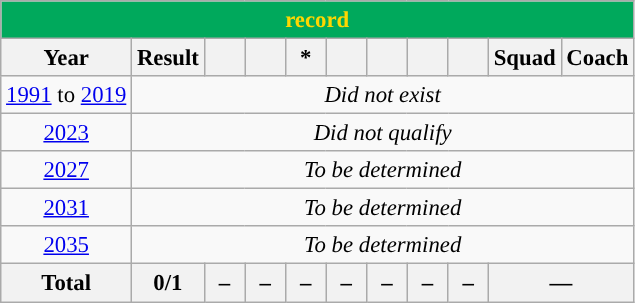<table class="wikitable mw-collapsible" style="text-align: center;font-size:95%;">
<tr>
<th colspan="11" style="background: #00A95C; color: #FFD700;"><a href='#'></a> record</th>
</tr>
<tr>
<th>Year</th>
<th>Result</th>
<th width=20></th>
<th width=20></th>
<th width=20>*</th>
<th width=20></th>
<th width=20></th>
<th width=20></th>
<th width=20></th>
<th>Squad</th>
<th>Coach</th>
</tr>
<tr>
<td> <a href='#'>1991</a> to  <a href='#'>2019</a></td>
<td colspan=10><em>Did not exist</em></td>
</tr>
<tr>
<td>  <a href='#'>2023</a></td>
<td colspan=10><em>Did not qualify</em></td>
</tr>
<tr>
<td> <a href='#'>2027</a></td>
<td colspan=10><em>To be determined</em></td>
</tr>
<tr>
<td> <a href='#'>2031</a></td>
<td colspan=10><em>To be determined</em></td>
</tr>
<tr>
<td> <a href='#'>2035</a></td>
<td colspan=10><em>To be determined</em></td>
</tr>
<tr>
<th>Total</th>
<th>0/1</th>
<th>–</th>
<th>–</th>
<th>–</th>
<th>–</th>
<th>–</th>
<th>–</th>
<th>–</th>
<th colspan=2>—</th>
</tr>
</table>
